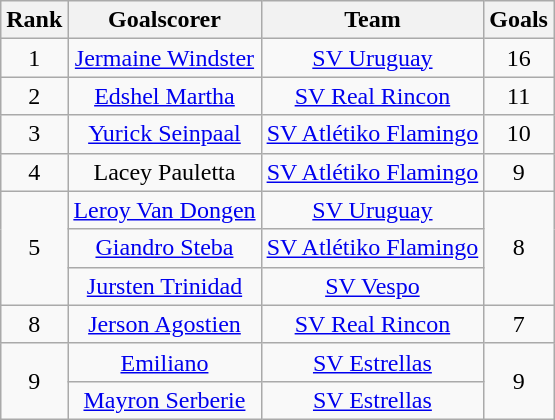<table class="wikitable">
<tr>
<th>Rank</th>
<th>Goalscorer</th>
<th>Team</th>
<th>Goals</th>
</tr>
<tr align=center>
<td>1</td>
<td> <a href='#'>Jermaine Windster</a></td>
<td><a href='#'>SV Uruguay</a></td>
<td>16</td>
</tr>
<tr align=center>
<td>2</td>
<td> <a href='#'>Edshel Martha</a></td>
<td><a href='#'>SV Real Rincon</a></td>
<td>11</td>
</tr>
<tr align=center>
<td>3</td>
<td> <a href='#'>Yurick Seinpaal</a></td>
<td><a href='#'>SV Atlétiko Flamingo</a></td>
<td>10</td>
</tr>
<tr align=center>
<td>4</td>
<td> Lacey Pauletta</td>
<td><a href='#'>SV Atlétiko Flamingo</a></td>
<td>9</td>
</tr>
<tr align=center>
<td rowspan=3>5</td>
<td> <a href='#'>Leroy Van Dongen</a></td>
<td><a href='#'>SV Uruguay</a></td>
<td rowspan=3>8</td>
</tr>
<tr align=center>
<td> <a href='#'>Giandro Steba</a></td>
<td><a href='#'>SV Atlétiko Flamingo</a></td>
</tr>
<tr align=center>
<td> <a href='#'>Jursten Trinidad</a></td>
<td><a href='#'>SV Vespo</a></td>
</tr>
<tr align=center>
<td>8</td>
<td> <a href='#'>Jerson Agostien</a></td>
<td><a href='#'>SV Real Rincon</a></td>
<td>7</td>
</tr>
<tr align=center>
<td rowspan=2>9</td>
<td> <a href='#'>Emiliano</a></td>
<td><a href='#'>SV Estrellas</a></td>
<td rowspan=2>9</td>
</tr>
<tr align=center>
<td> <a href='#'>Mayron Serberie</a></td>
<td><a href='#'>SV Estrellas</a></td>
</tr>
</table>
